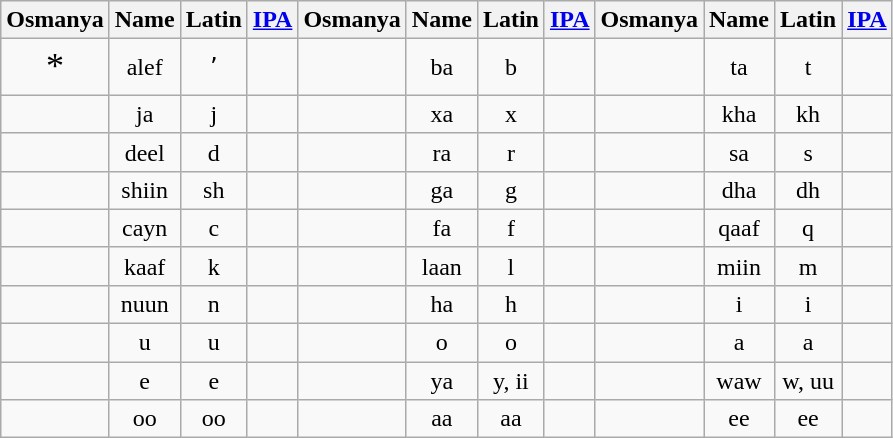<table class="wikitable" style="text-align:center;">
<tr>
<th>Osmanya</th>
<th>Name</th>
<th>Latin</th>
<th><a href='#'>IPA</a></th>
<th>Osmanya</th>
<th>Name</th>
<th>Latin</th>
<th><a href='#'>IPA</a></th>
<th>Osmanya</th>
<th>Name</th>
<th>Latin</th>
<th><a href='#'>IPA</a></th>
</tr>
<tr>
<td style="font-size:1.5em;"> *</td>
<td>alef</td>
<td>ʼ</td>
<td></td>
<td style="font-size:1.5em;"></td>
<td>ba</td>
<td>b</td>
<td></td>
<td style="font-size:1.5em;"></td>
<td>ta</td>
<td>t</td>
<td></td>
</tr>
<tr>
<td style="font-size:1.5em;"></td>
<td>ja</td>
<td>j</td>
<td></td>
<td style="font-size:1.5em;"></td>
<td>xa</td>
<td>x</td>
<td></td>
<td style="font-size:1.5em;"></td>
<td>kha</td>
<td>kh</td>
<td></td>
</tr>
<tr>
<td style="font-size:1.5em;"></td>
<td>deel</td>
<td>d</td>
<td></td>
<td style="font-size:1.5em;"></td>
<td>ra</td>
<td>r</td>
<td></td>
<td style="font-size:1.5em;"></td>
<td>sa</td>
<td>s</td>
<td></td>
</tr>
<tr>
<td style="font-size:1.5em;"></td>
<td>shiin</td>
<td>sh</td>
<td></td>
<td style="font-size:1.5em;"></td>
<td>ga</td>
<td>g</td>
<td></td>
<td style="font-size:1.5em;"></td>
<td>dha</td>
<td>dh</td>
<td></td>
</tr>
<tr>
<td style="font-size:1.5em;"></td>
<td>cayn</td>
<td>c</td>
<td></td>
<td style="font-size:1.5em;"></td>
<td>fa</td>
<td>f</td>
<td></td>
<td style="font-size:1.5em;"></td>
<td>qaaf</td>
<td>q</td>
<td></td>
</tr>
<tr>
<td style="font-size:1.5em;"></td>
<td>kaaf</td>
<td>k</td>
<td></td>
<td style="font-size:1.5em;"></td>
<td>laan</td>
<td>l</td>
<td></td>
<td style="font-size:1.5em;"></td>
<td>miin</td>
<td>m</td>
<td></td>
</tr>
<tr>
<td style="font-size:1.5em;"></td>
<td>nuun</td>
<td>n</td>
<td></td>
<td style="font-size:1.5em;"></td>
<td>ha</td>
<td>h</td>
<td></td>
<td style="font-size:1.5em;"></td>
<td>i</td>
<td>i</td>
<td></td>
</tr>
<tr>
<td style="font-size:1.5em;"></td>
<td>u</td>
<td>u</td>
<td></td>
<td style="font-size:1.5em;"></td>
<td>o</td>
<td>o</td>
<td></td>
<td style="font-size:1.5em;"></td>
<td>a</td>
<td>a</td>
<td></td>
</tr>
<tr>
<td style="font-size:1.5em;"></td>
<td>e</td>
<td>e</td>
<td></td>
<td style="font-size:1.5em;"></td>
<td>ya</td>
<td>y, ii</td>
<td></td>
<td style="font-size:1.5em;"></td>
<td>waw</td>
<td>w, uu</td>
<td></td>
</tr>
<tr>
<td style="font-size:1.5em;"></td>
<td>oo</td>
<td>oo</td>
<td></td>
<td style="font-size:1.5em;"></td>
<td>aa</td>
<td>aa</td>
<td></td>
<td style="font-size:1.5em;"></td>
<td>ee</td>
<td>ee</td>
<td></td>
</tr>
</table>
